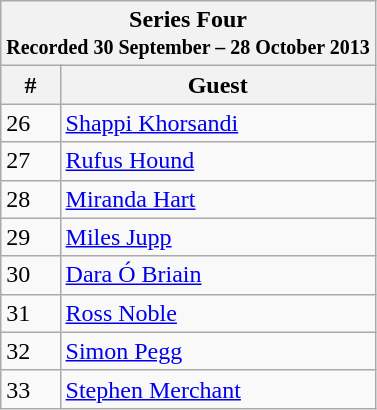<table class="wikitable">
<tr>
<th colspan="3">Series Four<br><small>Recorded 30 September – 28 October 2013</small></th>
</tr>
<tr>
<th>#</th>
<th>Guest</th>
</tr>
<tr>
<td>26</td>
<td><a href='#'>Shappi Khorsandi</a></td>
</tr>
<tr>
<td>27</td>
<td><a href='#'>Rufus Hound</a></td>
</tr>
<tr>
<td>28</td>
<td><a href='#'>Miranda Hart</a></td>
</tr>
<tr>
<td>29</td>
<td><a href='#'>Miles Jupp</a></td>
</tr>
<tr>
<td>30</td>
<td><a href='#'>Dara Ó Briain</a></td>
</tr>
<tr>
<td>31</td>
<td><a href='#'>Ross Noble</a></td>
</tr>
<tr>
<td>32</td>
<td><a href='#'>Simon Pegg</a></td>
</tr>
<tr>
<td>33</td>
<td><a href='#'>Stephen Merchant</a></td>
</tr>
</table>
